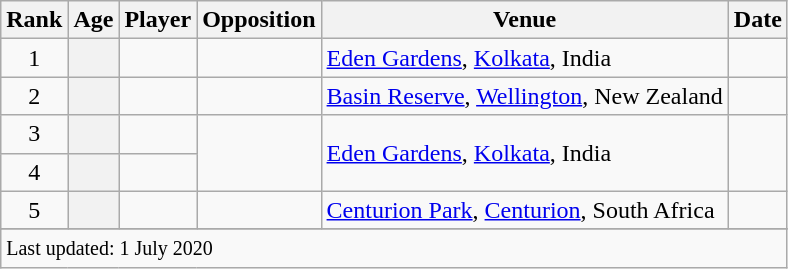<table class="wikitable plainrowheaders sortable">
<tr>
<th scope=col>Rank</th>
<th scope=col>Age</th>
<th scope=col>Player</th>
<th scope=col>Opposition</th>
<th scope=col>Venue</th>
<th scope=col>Date</th>
</tr>
<tr>
<td align=center>1</td>
<th scope=row style=text-align:center;></th>
<td></td>
<td></td>
<td><a href='#'>Eden Gardens</a>, <a href='#'>Kolkata</a>, India</td>
<td></td>
</tr>
<tr>
<td align=center>2</td>
<th scope=row style=text-align:center;></th>
<td></td>
<td></td>
<td><a href='#'>Basin Reserve</a>, <a href='#'>Wellington</a>, New Zealand</td>
<td> </td>
</tr>
<tr>
<td align=center>3</td>
<th scope=row style=text-align:center;></th>
<td></td>
<td rowspan=2></td>
<td rowspan=2><a href='#'>Eden Gardens</a>, <a href='#'>Kolkata</a>, India</td>
<td rowspan=2></td>
</tr>
<tr>
<td align=center>4</td>
<th scope=row style=text-align:center;></th>
<td></td>
</tr>
<tr>
<td align=center>5</td>
<th scope=row style=text-align:center;></th>
<td></td>
<td></td>
<td><a href='#'>Centurion Park</a>, <a href='#'>Centurion</a>, South Africa</td>
<td></td>
</tr>
<tr>
</tr>
<tr class=sortbottom>
<td colspan=7><small>Last updated: 1 July 2020</small></td>
</tr>
</table>
